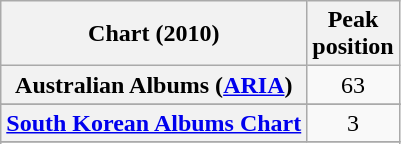<table class="wikitable sortable plainrowheaders" style="text-align:center;">
<tr>
<th scope="col">Chart (2010)</th>
<th scope="col">Peak<br>position</th>
</tr>
<tr>
<th scope="row">Australian Albums (<a href='#'>ARIA</a>)</th>
<td>63</td>
</tr>
<tr>
</tr>
<tr>
</tr>
<tr>
</tr>
<tr>
</tr>
<tr>
</tr>
<tr>
</tr>
<tr>
</tr>
<tr>
</tr>
<tr>
</tr>
<tr>
</tr>
<tr>
</tr>
<tr>
</tr>
<tr>
</tr>
<tr>
</tr>
<tr>
</tr>
<tr>
<th scope="row"><a href='#'>South Korean Albums Chart</a></th>
<td style="text-align:center;">3</td>
</tr>
<tr>
</tr>
<tr>
</tr>
<tr>
</tr>
<tr>
</tr>
<tr>
</tr>
<tr>
</tr>
</table>
